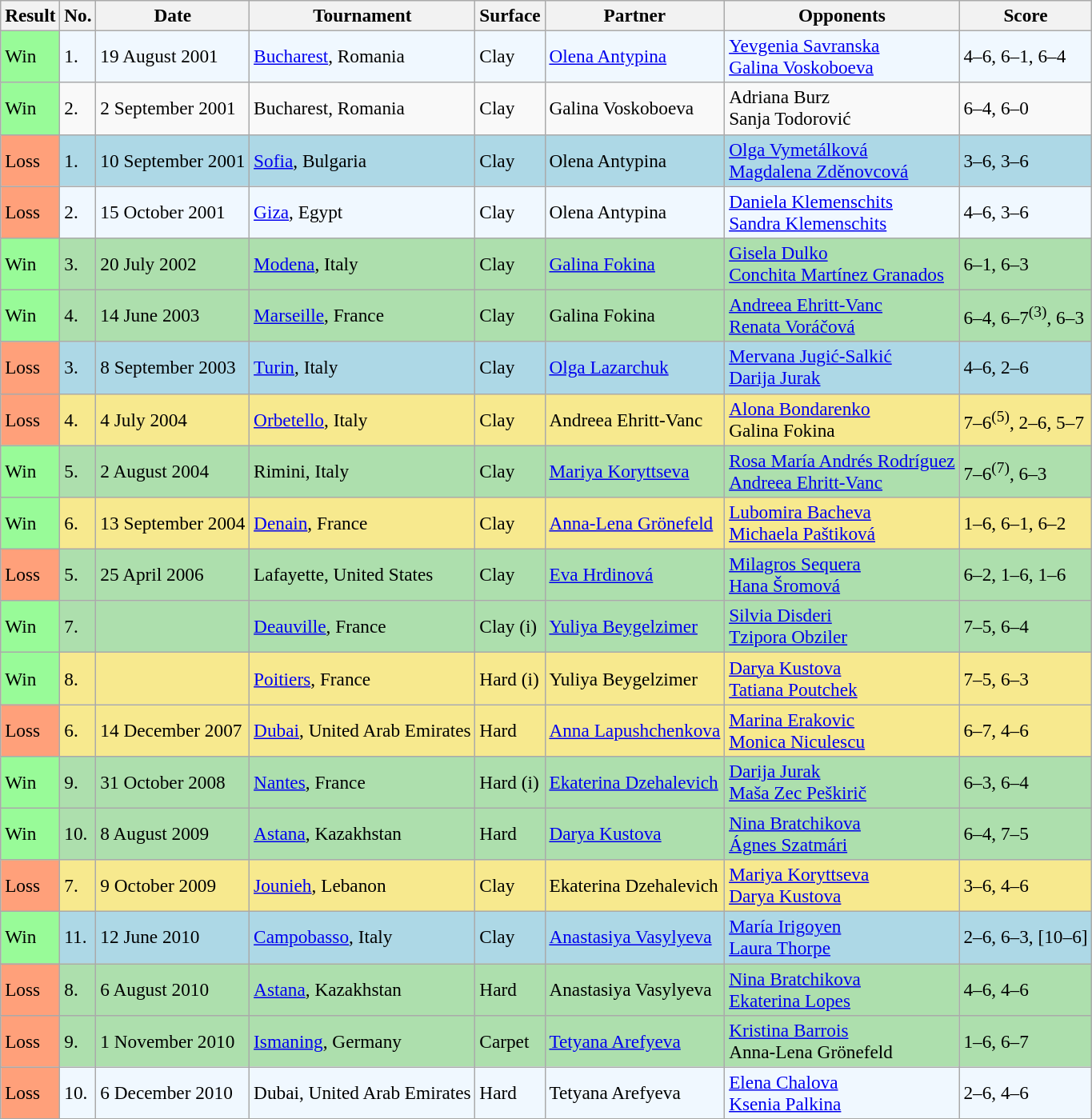<table class="sortable wikitable" style=font-size:97%>
<tr>
<th>Result</th>
<th>No.</th>
<th>Date</th>
<th>Tournament</th>
<th>Surface</th>
<th>Partner</th>
<th>Opponents</th>
<th class="unsortable">Score</th>
</tr>
<tr bgcolor="#f0f8ff">
<td style="background:#98fb98;">Win</td>
<td>1.</td>
<td>19 August 2001</td>
<td><a href='#'>Bucharest</a>, Romania</td>
<td>Clay</td>
<td> <a href='#'>Olena Antypina</a></td>
<td> <a href='#'>Yevgenia Savranska</a> <br>  <a href='#'>Galina Voskoboeva</a></td>
<td>4–6, 6–1, 6–4</td>
</tr>
<tr>
<td style="background:#98fb98;">Win</td>
<td>2.</td>
<td>2 September 2001</td>
<td>Bucharest, Romania</td>
<td>Clay</td>
<td> Galina Voskoboeva</td>
<td> Adriana Burz <br>  Sanja Todorović</td>
<td>6–4, 6–0</td>
</tr>
<tr bgcolor="lightblue">
<td style="background:#ffa07a;">Loss</td>
<td>1.</td>
<td>10 September 2001</td>
<td><a href='#'>Sofia</a>, Bulgaria</td>
<td>Clay</td>
<td> Olena Antypina</td>
<td> <a href='#'>Olga Vymetálková</a> <br>  <a href='#'>Magdalena Zděnovcová</a></td>
<td>3–6, 3–6</td>
</tr>
<tr style="background:#f0f8ff;">
<td style="background:#ffa07a;">Loss</td>
<td>2.</td>
<td>15 October 2001</td>
<td><a href='#'>Giza</a>, Egypt</td>
<td>Clay</td>
<td> Olena Antypina</td>
<td> <a href='#'>Daniela Klemenschits</a> <br>  <a href='#'>Sandra Klemenschits</a></td>
<td>4–6, 3–6</td>
</tr>
<tr style="background:#addfad;">
<td style="background:#98fb98;">Win</td>
<td>3.</td>
<td>20 July 2002</td>
<td><a href='#'>Modena</a>, Italy</td>
<td>Clay</td>
<td> <a href='#'>Galina Fokina</a></td>
<td> <a href='#'>Gisela Dulko</a> <br>  <a href='#'>Conchita Martínez Granados</a></td>
<td>6–1, 6–3</td>
</tr>
<tr style="background:#addfad;">
<td style="background:#98fb98;">Win</td>
<td>4.</td>
<td>14 June 2003</td>
<td><a href='#'>Marseille</a>, France</td>
<td>Clay</td>
<td> Galina Fokina</td>
<td> <a href='#'>Andreea Ehritt-Vanc</a> <br>  <a href='#'>Renata Voráčová</a></td>
<td>6–4, 6–7<sup>(3)</sup>, 6–3</td>
</tr>
<tr style="background:lightblue;">
<td style="background:#ffa07a;">Loss</td>
<td>3.</td>
<td>8 September 2003</td>
<td><a href='#'>Turin</a>, Italy</td>
<td>Clay</td>
<td> <a href='#'>Olga Lazarchuk</a></td>
<td> <a href='#'>Mervana Jugić-Salkić</a> <br>  <a href='#'>Darija Jurak</a></td>
<td>4–6, 2–6</td>
</tr>
<tr style="background:#f7e98e;">
<td style="background:#ffa07a;">Loss</td>
<td>4.</td>
<td>4 July 2004</td>
<td><a href='#'>Orbetello</a>, Italy</td>
<td>Clay</td>
<td> Andreea Ehritt-Vanc</td>
<td> <a href='#'>Alona Bondarenko</a> <br>  Galina Fokina</td>
<td>7–6<sup>(5)</sup>, 2–6, 5–7</td>
</tr>
<tr style="background:#addfad;">
<td style="background:#98fb98;">Win</td>
<td>5.</td>
<td>2 August 2004</td>
<td>Rimini, Italy</td>
<td>Clay</td>
<td> <a href='#'>Mariya Koryttseva</a></td>
<td> <a href='#'>Rosa María Andrés Rodríguez</a> <br>  <a href='#'>Andreea Ehritt-Vanc</a></td>
<td>7–6<sup>(7)</sup>, 6–3</td>
</tr>
<tr bgcolor="#f7e98e">
<td style="background:#98fb98;">Win</td>
<td>6.</td>
<td>13 September 2004</td>
<td><a href='#'>Denain</a>, France</td>
<td>Clay</td>
<td> <a href='#'>Anna-Lena Grönefeld</a></td>
<td> <a href='#'>Lubomira Bacheva</a> <br>  <a href='#'>Michaela Paštiková</a></td>
<td>1–6, 6–1, 6–2</td>
</tr>
<tr style="background:#addfad;">
<td style="background:#ffa07a;">Loss</td>
<td>5.</td>
<td>25 April 2006</td>
<td>Lafayette, United States</td>
<td>Clay</td>
<td> <a href='#'>Eva Hrdinová</a></td>
<td> <a href='#'>Milagros Sequera</a> <br>  <a href='#'>Hana Šromová</a></td>
<td>6–2, 1–6, 1–6</td>
</tr>
<tr style="background:#addfad;">
<td style="background:#98fb98;">Win</td>
<td>7.</td>
<td></td>
<td><a href='#'>Deauville</a>, France</td>
<td>Clay (i)</td>
<td> <a href='#'>Yuliya Beygelzimer</a></td>
<td> <a href='#'>Silvia Disderi</a> <br>  <a href='#'>Tzipora Obziler</a></td>
<td>7–5, 6–4</td>
</tr>
<tr style="background:#f7e98e;">
<td style="background:#98fb98;">Win</td>
<td>8.</td>
<td></td>
<td><a href='#'>Poitiers</a>, France</td>
<td>Hard (i)</td>
<td> Yuliya Beygelzimer</td>
<td> <a href='#'>Darya Kustova</a> <br>  <a href='#'>Tatiana Poutchek</a></td>
<td>7–5, 6–3</td>
</tr>
<tr style="background:#f7e98e;">
<td style="background:#ffa07a;">Loss</td>
<td>6.</td>
<td>14 December 2007</td>
<td><a href='#'>Dubai</a>, United Arab Emirates</td>
<td>Hard</td>
<td> <a href='#'>Anna Lapushchenkova</a></td>
<td> <a href='#'>Marina Erakovic</a> <br>  <a href='#'>Monica Niculescu</a></td>
<td>6–7, 4–6</td>
</tr>
<tr style="background:#addfad;">
<td style="background:#98fb98;">Win</td>
<td>9.</td>
<td>31 October 2008</td>
<td><a href='#'>Nantes</a>, France</td>
<td>Hard (i)</td>
<td> <a href='#'>Ekaterina Dzehalevich</a></td>
<td> <a href='#'>Darija Jurak</a> <br>  <a href='#'>Maša Zec Peškirič</a></td>
<td>6–3, 6–4</td>
</tr>
<tr bgcolor="#ADDFAD">
<td style="background:#98fb98;">Win</td>
<td>10.</td>
<td>8 August 2009</td>
<td><a href='#'>Astana</a>, Kazakhstan</td>
<td>Hard</td>
<td> <a href='#'>Darya Kustova</a></td>
<td> <a href='#'>Nina Bratchikova</a> <br>  <a href='#'>Ágnes Szatmári</a></td>
<td>6–4, 7–5</td>
</tr>
<tr style="background:#f7e98e;">
<td style="background:#ffa07a;">Loss</td>
<td>7.</td>
<td>9 October 2009</td>
<td><a href='#'>Jounieh</a>, Lebanon</td>
<td>Clay</td>
<td> Ekaterina Dzehalevich</td>
<td> <a href='#'>Mariya Koryttseva</a> <br>  <a href='#'>Darya Kustova</a></td>
<td>3–6, 4–6</td>
</tr>
<tr style="background:lightblue;">
<td style="background:#98fb98;">Win</td>
<td>11.</td>
<td>12 June 2010</td>
<td><a href='#'>Campobasso</a>, Italy</td>
<td>Clay</td>
<td> <a href='#'>Anastasiya Vasylyeva</a></td>
<td> <a href='#'>María Irigoyen</a> <br>  <a href='#'>Laura Thorpe</a></td>
<td>2–6, 6–3, [10–6]</td>
</tr>
<tr style="background:#addfad;">
<td style="background:#ffa07a;">Loss</td>
<td>8.</td>
<td>6 August 2010</td>
<td><a href='#'>Astana</a>, Kazakhstan</td>
<td>Hard</td>
<td> Anastasiya Vasylyeva</td>
<td> <a href='#'>Nina Bratchikova</a> <br>  <a href='#'>Ekaterina Lopes</a></td>
<td>4–6, 4–6</td>
</tr>
<tr style="background:#addfad;">
<td style="background:#ffa07a;">Loss</td>
<td>9.</td>
<td>1 November 2010</td>
<td><a href='#'>Ismaning</a>, Germany</td>
<td>Carpet</td>
<td> <a href='#'>Tetyana Arefyeva</a></td>
<td> <a href='#'>Kristina Barrois</a> <br>  Anna-Lena Grönefeld</td>
<td>1–6, 6–7</td>
</tr>
<tr bgcolor="#f0f8ff">
<td style="background:#ffa07a;">Loss</td>
<td>10.</td>
<td>6 December 2010</td>
<td>Dubai, United Arab Emirates</td>
<td>Hard</td>
<td> Tetyana Arefyeva</td>
<td> <a href='#'>Elena Chalova</a> <br>  <a href='#'>Ksenia Palkina</a></td>
<td>2–6, 4–6</td>
</tr>
</table>
